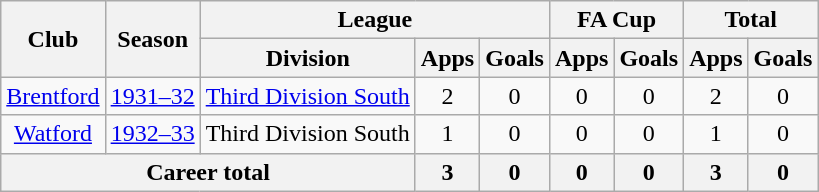<table class="wikitable" style="text-align: center;">
<tr>
<th rowspan="2">Club</th>
<th rowspan="2">Season</th>
<th colspan="3">League</th>
<th colspan="2">FA Cup</th>
<th colspan="2">Total</th>
</tr>
<tr>
<th>Division</th>
<th>Apps</th>
<th>Goals</th>
<th>Apps</th>
<th>Goals</th>
<th>Apps</th>
<th>Goals</th>
</tr>
<tr>
<td><a href='#'>Brentford</a></td>
<td><a href='#'>1931–32</a></td>
<td><a href='#'>Third Division South</a></td>
<td>2</td>
<td>0</td>
<td>0</td>
<td>0</td>
<td>2</td>
<td>0</td>
</tr>
<tr>
<td><a href='#'>Watford</a></td>
<td><a href='#'>1932–33</a></td>
<td>Third Division South</td>
<td>1</td>
<td>0</td>
<td>0</td>
<td>0</td>
<td>1</td>
<td>0</td>
</tr>
<tr>
<th colspan="3">Career total</th>
<th>3</th>
<th>0</th>
<th>0</th>
<th>0</th>
<th>3</th>
<th>0</th>
</tr>
</table>
